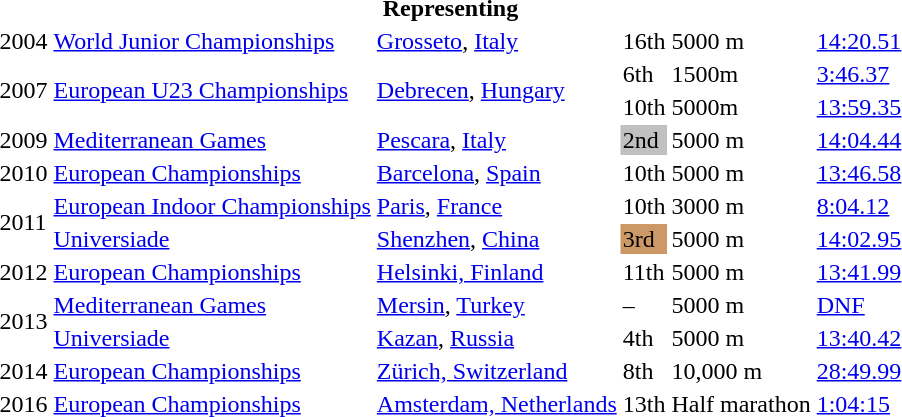<table>
<tr>
<th colspan="6">Representing </th>
</tr>
<tr>
<td>2004</td>
<td><a href='#'>World Junior Championships</a></td>
<td><a href='#'>Grosseto</a>, <a href='#'>Italy</a></td>
<td>16th</td>
<td>5000 m</td>
<td><a href='#'>14:20.51</a></td>
</tr>
<tr>
<td rowspan=2>2007</td>
<td rowspan=2><a href='#'>European U23 Championships</a></td>
<td rowspan=2><a href='#'>Debrecen</a>, <a href='#'>Hungary</a></td>
<td>6th</td>
<td>1500m</td>
<td><a href='#'>3:46.37</a></td>
</tr>
<tr>
<td>10th</td>
<td>5000m</td>
<td><a href='#'>13:59.35</a></td>
</tr>
<tr>
<td>2009</td>
<td><a href='#'>Mediterranean Games</a></td>
<td><a href='#'>Pescara</a>, <a href='#'>Italy</a></td>
<td bgcolor="silver">2nd</td>
<td>5000 m</td>
<td><a href='#'>14:04.44</a></td>
</tr>
<tr>
<td>2010</td>
<td><a href='#'>European Championships</a></td>
<td><a href='#'>Barcelona</a>, <a href='#'>Spain</a></td>
<td>10th</td>
<td>5000 m</td>
<td><a href='#'>13:46.58</a></td>
</tr>
<tr>
<td rowspan=2>2011</td>
<td><a href='#'>European Indoor Championships</a></td>
<td><a href='#'>Paris</a>, <a href='#'>France</a></td>
<td>10th</td>
<td>3000 m</td>
<td><a href='#'>8:04.12</a></td>
</tr>
<tr>
<td><a href='#'>Universiade</a></td>
<td><a href='#'>Shenzhen</a>, <a href='#'>China</a></td>
<td bgcolor="cc9966">3rd</td>
<td>5000 m</td>
<td><a href='#'>14:02.95</a></td>
</tr>
<tr>
<td>2012</td>
<td><a href='#'>European Championships</a></td>
<td><a href='#'>Helsinki, Finland</a></td>
<td>11th</td>
<td>5000 m</td>
<td><a href='#'>13:41.99</a></td>
</tr>
<tr>
<td rowspan=2>2013</td>
<td><a href='#'>Mediterranean Games</a></td>
<td><a href='#'>Mersin</a>, <a href='#'>Turkey</a></td>
<td>–</td>
<td>5000 m</td>
<td><a href='#'>DNF</a></td>
</tr>
<tr>
<td><a href='#'>Universiade</a></td>
<td><a href='#'>Kazan</a>, <a href='#'>Russia</a></td>
<td>4th</td>
<td>5000 m</td>
<td><a href='#'>13:40.42</a></td>
</tr>
<tr>
<td>2014</td>
<td><a href='#'>European Championships</a></td>
<td><a href='#'>Zürich, Switzerland</a></td>
<td>8th</td>
<td>10,000 m</td>
<td><a href='#'>28:49.99</a></td>
</tr>
<tr>
<td>2016</td>
<td><a href='#'>European Championships</a></td>
<td><a href='#'>Amsterdam, Netherlands</a></td>
<td>13th</td>
<td>Half marathon</td>
<td><a href='#'>1:04:15</a></td>
</tr>
</table>
